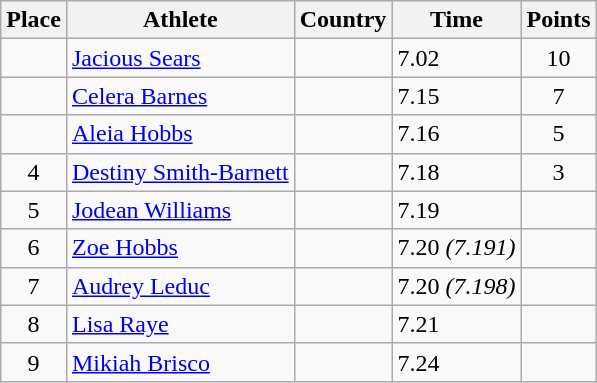<table class="wikitable">
<tr>
<th>Place</th>
<th>Athlete</th>
<th>Country</th>
<th>Time</th>
<th>Points</th>
</tr>
<tr>
<td align=center></td>
<td><a href='#'>Jacious Sears</a></td>
<td></td>
<td>7.02</td>
<td align=center>10</td>
</tr>
<tr>
<td align=center></td>
<td><a href='#'>Celera Barnes</a></td>
<td></td>
<td>7.15</td>
<td align=center>7</td>
</tr>
<tr>
<td align=center></td>
<td><a href='#'>Aleia Hobbs</a></td>
<td></td>
<td>7.16</td>
<td align=center>5</td>
</tr>
<tr>
<td align=center>4</td>
<td><a href='#'>Destiny Smith-Barnett</a></td>
<td></td>
<td>7.18</td>
<td align=center>3</td>
</tr>
<tr>
<td align=center>5</td>
<td><a href='#'>Jodean Williams</a></td>
<td></td>
<td>7.19</td>
<td align=center></td>
</tr>
<tr>
<td align=center>6</td>
<td><a href='#'>Zoe Hobbs</a></td>
<td></td>
<td>7.20 <em>(7.191)</em></td>
<td align=center></td>
</tr>
<tr>
<td align=center>7</td>
<td><a href='#'>Audrey Leduc</a></td>
<td></td>
<td>7.20 <em>(7.198)</em></td>
<td align=center></td>
</tr>
<tr>
<td align=center>8</td>
<td><a href='#'>Lisa Raye</a></td>
<td></td>
<td>7.21</td>
<td align=center></td>
</tr>
<tr>
<td align=center>9</td>
<td><a href='#'>Mikiah Brisco</a></td>
<td></td>
<td>7.24</td>
<td align=center></td>
</tr>
</table>
